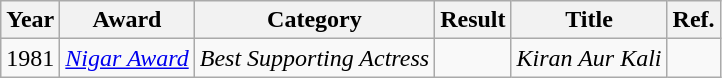<table class="wikitable">
<tr>
<th>Year</th>
<th>Award</th>
<th>Category</th>
<th>Result</th>
<th>Title</th>
<th>Ref.</th>
</tr>
<tr>
<td>1981</td>
<td><em><a href='#'>Nigar Award</a></em></td>
<td><em>Best Supporting Actress</em></td>
<td></td>
<td><em>Kiran Aur Kali</em></td>
<td></td>
</tr>
</table>
